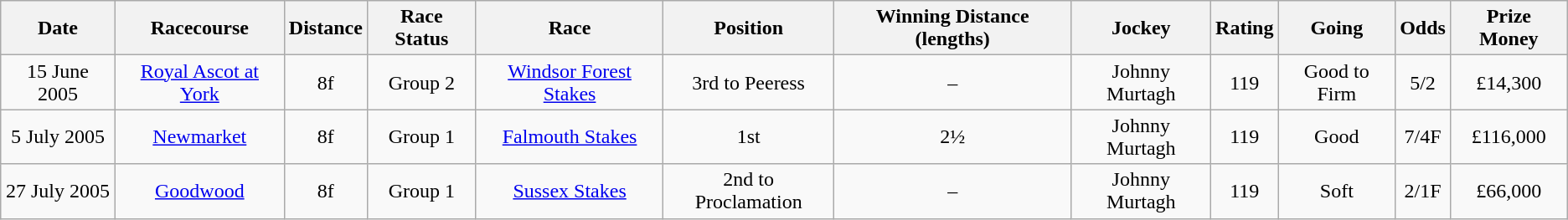<table class="wikitable" style="text-align:center">
<tr>
<th>Date</th>
<th>Racecourse</th>
<th>Distance</th>
<th>Race Status</th>
<th>Race</th>
<th>Position</th>
<th>Winning Distance (lengths)</th>
<th>Jockey</th>
<th>Rating</th>
<th>Going</th>
<th>Odds</th>
<th>Prize Money</th>
</tr>
<tr>
<td>15 June 2005</td>
<td><a href='#'>Royal Ascot at York</a></td>
<td>8f</td>
<td>Group 2</td>
<td><a href='#'>Windsor Forest Stakes</a></td>
<td>3rd to Peeress</td>
<td>–</td>
<td>Johnny Murtagh</td>
<td>119</td>
<td>Good to Firm</td>
<td>5/2</td>
<td>£14,300</td>
</tr>
<tr>
<td>5 July 2005</td>
<td><a href='#'>Newmarket</a></td>
<td>8f</td>
<td>Group 1</td>
<td><a href='#'>Falmouth Stakes</a></td>
<td>1st</td>
<td>2½</td>
<td>Johnny Murtagh</td>
<td>119</td>
<td>Good</td>
<td>7/4F</td>
<td>£116,000</td>
</tr>
<tr>
<td>27 July 2005</td>
<td><a href='#'>Goodwood</a></td>
<td>8f</td>
<td>Group 1</td>
<td><a href='#'>Sussex Stakes</a></td>
<td>2nd to Proclamation</td>
<td>–</td>
<td>Johnny Murtagh</td>
<td>119</td>
<td>Soft</td>
<td>2/1F</td>
<td>£66,000</td>
</tr>
</table>
